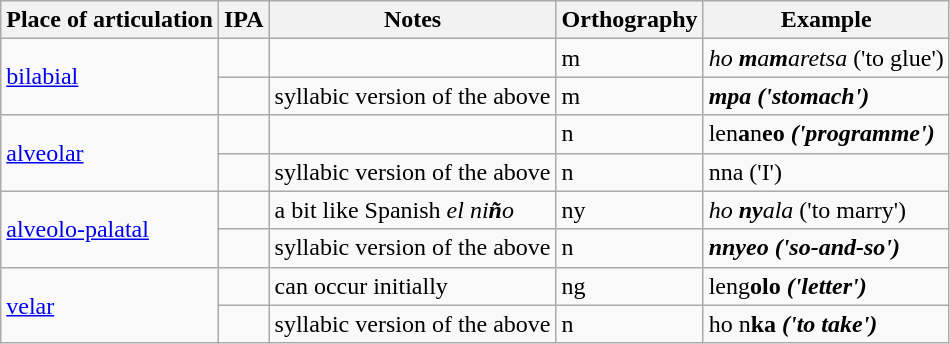<table class="wikitable" style="min-width:500px">
<tr>
<th>Place of articulation</th>
<th>IPA</th>
<th>Notes</th>
<th>Orthography</th>
<th>Example</th>
</tr>
<tr>
<td rowspan="2"><a href='#'>bilabial</a></td>
<td></td>
<td> </td>
<td>m</td>
<td> <em>ho <strong>m</strong>a<strong>m</strong>aretsa</em> ('to glue')</td>
</tr>
<tr>
<td></td>
<td>syllabic version of the above</td>
<td>m</td>
<td> <strong><em>m<strong>pa<em> ('stomach')</td>
</tr>
<tr>
<td rowspan="2"><a href='#'>alveolar</a></td>
<td></td>
<td> </td>
<td>n</td>
<td> </em>le</strong>n<strong>a</strong>n<strong>eo<em> ('programme')</td>
</tr>
<tr>
<td></td>
<td>syllabic version of the above</td>
<td>n</td>
<td> </em></strong>n</strong>na</em> ('I')</td>
</tr>
<tr>
<td rowspan="2"><a href='#'>alveolo-palatal</a></td>
<td></td>
<td>a bit like Spanish <em>el ni<strong>ñ</strong>o</em></td>
<td>ny</td>
<td> <em>ho <strong>ny</strong>ala</em> ('to marry')</td>
</tr>
<tr>
<td></td>
<td>syllabic version of the above</td>
<td>n</td>
<td> <strong><em>n<strong>nyeo<em> ('so-and-so')</td>
</tr>
<tr>
<td rowspan="2"><a href='#'>velar</a></td>
<td></td>
<td>can occur initially</td>
<td>ng</td>
<td> </em>le</strong>ng<strong>olo<em> ('letter')</td>
</tr>
<tr>
<td></td>
<td>syllabic version of the above</td>
<td>n</td>
<td> </em>ho </strong>n<strong>ka<em> ('to take')</td>
</tr>
</table>
